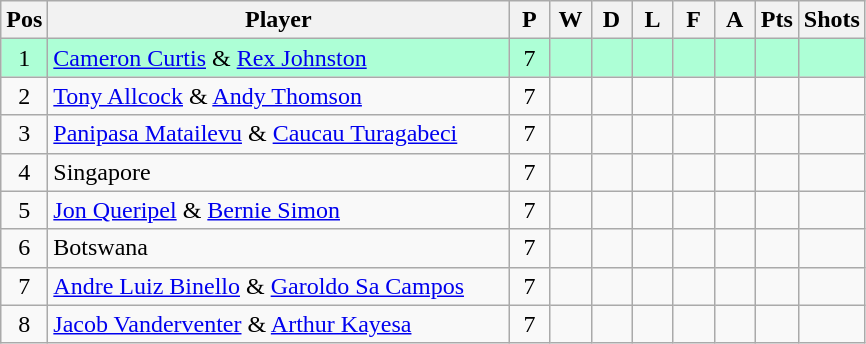<table class="wikitable" style="font-size: 100%">
<tr>
<th width=20>Pos</th>
<th width=300>Player</th>
<th width=20>P</th>
<th width=20>W</th>
<th width=20>D</th>
<th width=20>L</th>
<th width=20>F</th>
<th width=20>A</th>
<th width=20>Pts</th>
<th width=30>Shots</th>
</tr>
<tr align=center style="background: #ADFFD6;">
<td>1</td>
<td align="left"> <a href='#'>Cameron Curtis</a> & <a href='#'>Rex Johnston</a></td>
<td>7</td>
<td></td>
<td></td>
<td></td>
<td></td>
<td></td>
<td></td>
<td></td>
</tr>
<tr align=center>
<td>2</td>
<td align="left"> <a href='#'>Tony Allcock</a> & <a href='#'>Andy Thomson</a></td>
<td>7</td>
<td></td>
<td></td>
<td></td>
<td></td>
<td></td>
<td></td>
<td></td>
</tr>
<tr align=center>
<td>3</td>
<td align="left"> <a href='#'>Panipasa Matailevu</a> & <a href='#'>Caucau Turagabeci</a></td>
<td>7</td>
<td></td>
<td></td>
<td></td>
<td></td>
<td></td>
<td></td>
<td></td>
</tr>
<tr align=center>
<td>4</td>
<td align="left"> Singapore</td>
<td>7</td>
<td></td>
<td></td>
<td></td>
<td></td>
<td></td>
<td></td>
<td></td>
</tr>
<tr align=center>
<td>5</td>
<td align="left"> <a href='#'>Jon Queripel</a> & <a href='#'>Bernie Simon</a></td>
<td>7</td>
<td></td>
<td></td>
<td></td>
<td></td>
<td></td>
<td></td>
<td></td>
</tr>
<tr align=center>
<td>6</td>
<td align="left"> Botswana</td>
<td>7</td>
<td></td>
<td></td>
<td></td>
<td></td>
<td></td>
<td></td>
<td></td>
</tr>
<tr align=center>
<td>7</td>
<td align="left"> <a href='#'>Andre Luiz Binello</a> & <a href='#'>Garoldo Sa Campos</a></td>
<td>7</td>
<td></td>
<td></td>
<td></td>
<td></td>
<td></td>
<td></td>
<td></td>
</tr>
<tr align=center>
<td>8</td>
<td align="left"> <a href='#'>Jacob Vanderventer</a> & <a href='#'>Arthur Kayesa</a></td>
<td>7</td>
<td></td>
<td></td>
<td></td>
<td></td>
<td></td>
<td></td>
<td></td>
</tr>
</table>
